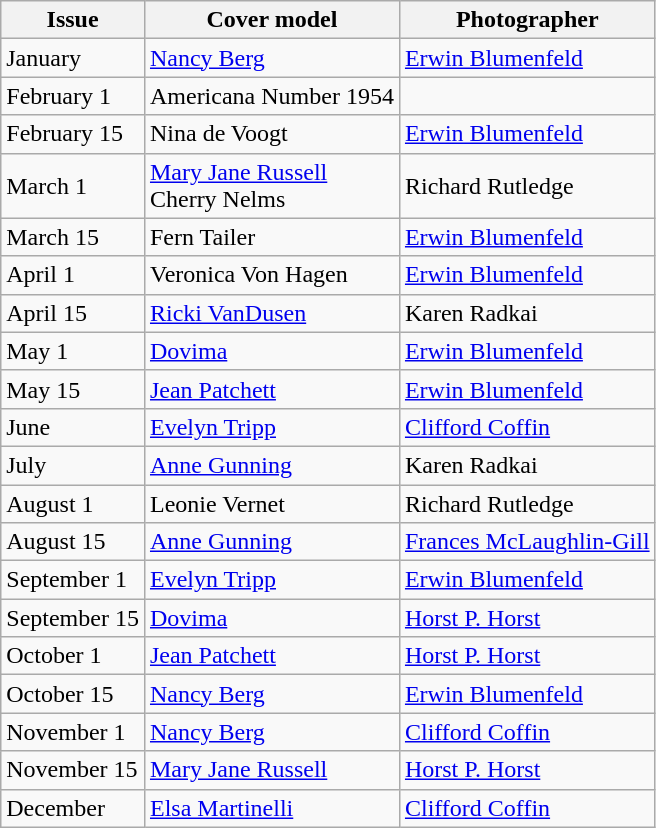<table class="sortable wikitable">
<tr>
<th>Issue</th>
<th>Cover model</th>
<th>Photographer</th>
</tr>
<tr>
<td>January</td>
<td><a href='#'>Nancy Berg</a></td>
<td><a href='#'>Erwin Blumenfeld</a></td>
</tr>
<tr>
<td>February 1</td>
<td>Americana Number 1954</td>
<td></td>
</tr>
<tr>
<td>February 15</td>
<td>Nina de Voogt</td>
<td><a href='#'>Erwin Blumenfeld</a></td>
</tr>
<tr>
<td>March 1</td>
<td><a href='#'>Mary Jane Russell</a><br>Cherry Nelms</td>
<td>Richard Rutledge</td>
</tr>
<tr>
<td>March 15</td>
<td>Fern Tailer</td>
<td><a href='#'>Erwin Blumenfeld</a></td>
</tr>
<tr>
<td>April 1</td>
<td>Veronica Von Hagen</td>
<td><a href='#'>Erwin Blumenfeld</a></td>
</tr>
<tr>
<td>April 15</td>
<td><a href='#'>Ricki VanDusen</a></td>
<td>Karen Radkai</td>
</tr>
<tr>
<td>May 1</td>
<td><a href='#'>Dovima</a></td>
<td><a href='#'>Erwin Blumenfeld</a></td>
</tr>
<tr>
<td>May 15</td>
<td><a href='#'>Jean Patchett</a></td>
<td><a href='#'>Erwin Blumenfeld</a></td>
</tr>
<tr>
<td>June</td>
<td><a href='#'>Evelyn Tripp</a></td>
<td><a href='#'>Clifford Coffin</a></td>
</tr>
<tr>
<td>July</td>
<td><a href='#'>Anne Gunning</a></td>
<td>Karen Radkai</td>
</tr>
<tr>
<td>August 1</td>
<td>Leonie Vernet</td>
<td>Richard Rutledge</td>
</tr>
<tr>
<td>August 15</td>
<td><a href='#'>Anne Gunning</a></td>
<td><a href='#'>Frances McLaughlin-Gill</a></td>
</tr>
<tr>
<td>September 1</td>
<td><a href='#'>Evelyn Tripp</a></td>
<td><a href='#'>Erwin Blumenfeld</a></td>
</tr>
<tr>
<td>September 15</td>
<td><a href='#'>Dovima</a></td>
<td><a href='#'>Horst P. Horst</a></td>
</tr>
<tr>
<td>October 1</td>
<td><a href='#'>Jean Patchett</a></td>
<td><a href='#'>Horst P. Horst</a></td>
</tr>
<tr>
<td>October 15</td>
<td><a href='#'>Nancy Berg</a></td>
<td><a href='#'>Erwin Blumenfeld</a></td>
</tr>
<tr>
<td>November 1</td>
<td><a href='#'>Nancy Berg</a></td>
<td><a href='#'>Clifford Coffin</a></td>
</tr>
<tr>
<td>November 15</td>
<td><a href='#'>Mary Jane Russell</a></td>
<td><a href='#'>Horst P. Horst</a></td>
</tr>
<tr>
<td>December</td>
<td><a href='#'>Elsa Martinelli</a></td>
<td><a href='#'>Clifford Coffin</a></td>
</tr>
</table>
